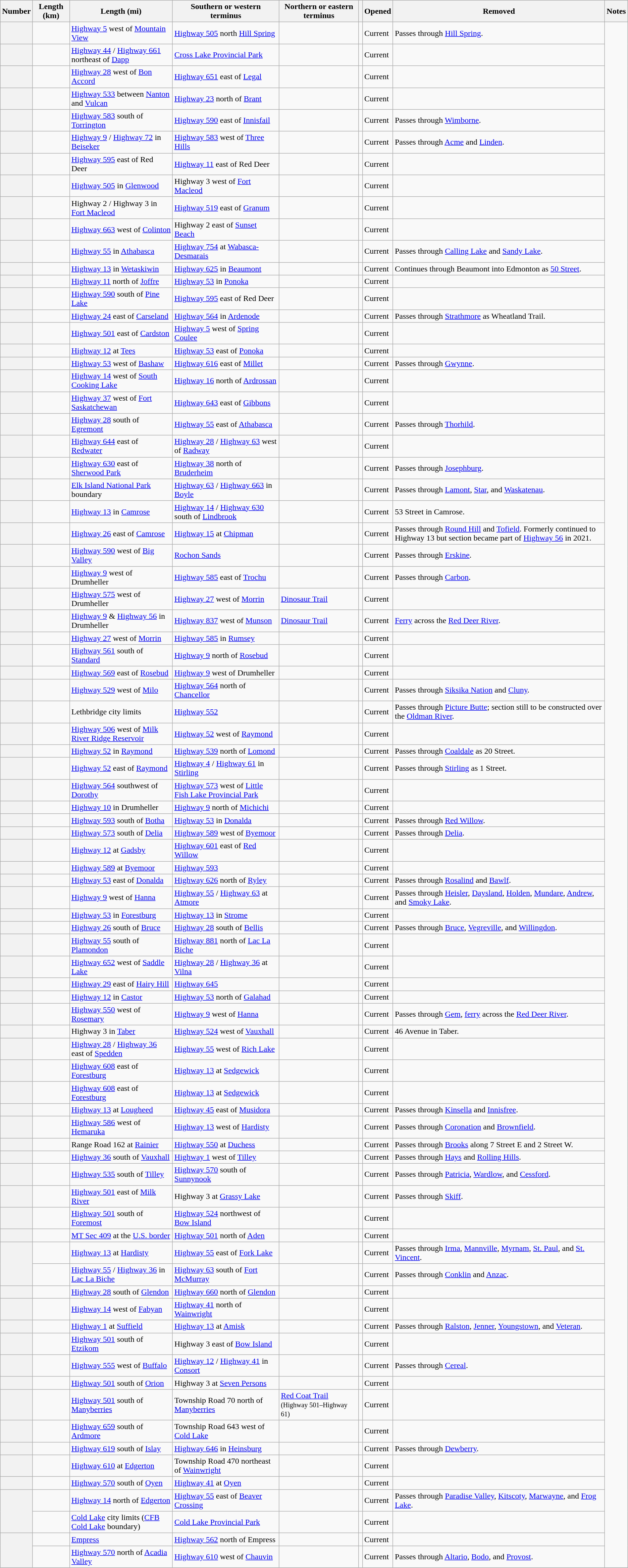<table class="wikitable sortable">
<tr>
<th>Number</th>
<th>Length (km)</th>
<th>Length (mi)</th>
<th class="unsortable">Southern or western terminus</th>
<th class="unsortable">Northern or eastern terminus</th>
<th class="unsortable"></th>
<th>Opened</th>
<th>Removed</th>
<th class="unsortable">Notes</th>
</tr>
<tr>
<td style="background: #f2f2f2;"></td>
<td></td>
<td><a href='#'>Highway 5</a> west of <a href='#'>Mountain View</a></td>
<td><a href='#'>Highway 505</a> north <a href='#'>Hill Spring</a></td>
<td></td>
<td></td>
<td>Current</td>
<td>Passes through <a href='#'>Hill Spring</a>.</td>
</tr>
<tr>
<td style="background: #f2f2f2;"></td>
<td></td>
<td><a href='#'>Highway 44</a> / <a href='#'>Highway 661</a> northeast of <a href='#'>Dapp</a></td>
<td><a href='#'>Cross Lake Provincial Park</a></td>
<td></td>
<td></td>
<td>Current</td>
<td></td>
</tr>
<tr>
<td style="background: #f2f2f2;"></td>
<td></td>
<td><a href='#'>Highway 28</a> west of <a href='#'>Bon Accord</a></td>
<td><a href='#'>Highway 651</a> east of <a href='#'>Legal</a></td>
<td></td>
<td></td>
<td>Current</td>
<td></td>
</tr>
<tr>
<td style="background: #f2f2f2;"></td>
<td></td>
<td><a href='#'>Highway 533</a> between <a href='#'>Nanton</a> and <a href='#'>Vulcan</a></td>
<td><a href='#'>Highway 23</a> north of <a href='#'>Brant</a></td>
<td></td>
<td></td>
<td>Current</td>
<td></td>
</tr>
<tr>
<td style="background: #f2f2f2;"></td>
<td></td>
<td><a href='#'>Highway 583</a> south of <a href='#'>Torrington</a></td>
<td><a href='#'>Highway 590</a> east of <a href='#'>Innisfail</a></td>
<td></td>
<td></td>
<td>Current</td>
<td>Passes through <a href='#'>Wimborne</a>.</td>
</tr>
<tr>
<td style="background: #f2f2f2;"></td>
<td></td>
<td><a href='#'>Highway 9</a> / <a href='#'>Highway 72</a> in <a href='#'>Beiseker</a></td>
<td><a href='#'>Highway 583</a> west of <a href='#'>Three Hills</a></td>
<td></td>
<td></td>
<td>Current</td>
<td>Passes through <a href='#'>Acme</a> and <a href='#'>Linden</a>.</td>
</tr>
<tr>
<td style="background: #f2f2f2;"></td>
<td></td>
<td><a href='#'>Highway 595</a> east of Red Deer</td>
<td><a href='#'>Highway 11</a> east of Red Deer</td>
<td></td>
<td></td>
<td>Current</td>
<td></td>
</tr>
<tr>
<td style="background: #f2f2f2;"></td>
<td></td>
<td><a href='#'>Highway 505</a> in <a href='#'>Glenwood</a></td>
<td>Highway 3 west of <a href='#'>Fort Macleod</a></td>
<td></td>
<td></td>
<td>Current</td>
<td></td>
</tr>
<tr>
<td style="background: #f2f2f2;"></td>
<td></td>
<td>Highway 2 / Highway 3 in <a href='#'>Fort Macleod</a></td>
<td><a href='#'>Highway 519</a> east of <a href='#'>Granum</a></td>
<td></td>
<td></td>
<td>Current</td>
<td></td>
</tr>
<tr>
<td style="background: #f2f2f2;"></td>
<td></td>
<td><a href='#'>Highway 663</a> west of <a href='#'>Colinton</a></td>
<td>Highway 2 east of <a href='#'>Sunset Beach</a></td>
<td></td>
<td></td>
<td>Current</td>
<td></td>
</tr>
<tr>
<td style="background: #f2f2f2;"></td>
<td></td>
<td><a href='#'>Highway 55</a> in <a href='#'>Athabasca</a></td>
<td><a href='#'>Highway 754</a> at <a href='#'>Wabasca-Desmarais</a></td>
<td></td>
<td></td>
<td>Current</td>
<td>Passes through <a href='#'>Calling Lake</a> and <a href='#'>Sandy Lake</a>.</td>
</tr>
<tr>
<td style="background: #f2f2f2;"></td>
<td></td>
<td><a href='#'>Highway 13</a> in <a href='#'>Wetaskiwin</a></td>
<td><a href='#'>Highway 625</a> in <a href='#'>Beaumont</a></td>
<td></td>
<td></td>
<td>Current</td>
<td>Continues through Beaumont into Edmonton as <a href='#'>50 Street</a>.</td>
</tr>
<tr>
<td style="background: #f2f2f2;"></td>
<td></td>
<td><a href='#'>Highway 11</a> north of <a href='#'>Joffre</a></td>
<td><a href='#'>Highway 53</a> in <a href='#'>Ponoka</a></td>
<td></td>
<td></td>
<td>Current</td>
<td></td>
</tr>
<tr>
<td style="background: #f2f2f2;"></td>
<td></td>
<td><a href='#'>Highway 590</a> south of <a href='#'>Pine Lake</a></td>
<td><a href='#'>Highway 595</a> east of Red Deer</td>
<td></td>
<td></td>
<td>Current</td>
<td></td>
</tr>
<tr>
<td style="background: #f2f2f2;"></td>
<td></td>
<td><a href='#'>Highway 24</a> east of <a href='#'>Carseland</a></td>
<td><a href='#'>Highway 564</a> in <a href='#'>Ardenode</a></td>
<td></td>
<td></td>
<td>Current</td>
<td>Passes through <a href='#'>Strathmore</a> as Wheatland Trail.</td>
</tr>
<tr>
<td style="background: #f2f2f2;"></td>
<td></td>
<td><a href='#'>Highway 501</a> east of <a href='#'>Cardston</a></td>
<td><a href='#'>Highway 5</a> west of <a href='#'>Spring Coulee</a></td>
<td></td>
<td></td>
<td>Current</td>
<td></td>
</tr>
<tr>
<td style="background: #f2f2f2;"></td>
<td></td>
<td><a href='#'>Highway 12</a> at <a href='#'>Tees</a></td>
<td><a href='#'>Highway 53</a> east of <a href='#'>Ponoka</a></td>
<td></td>
<td></td>
<td>Current</td>
<td></td>
</tr>
<tr>
<td style="background: #f2f2f2;"></td>
<td></td>
<td><a href='#'>Highway 53</a> west of <a href='#'>Bashaw</a></td>
<td><a href='#'>Highway 616</a> east of <a href='#'>Millet</a></td>
<td></td>
<td></td>
<td>Current</td>
<td>Passes through <a href='#'>Gwynne</a>.</td>
</tr>
<tr>
<td style="background: #f2f2f2;"></td>
<td></td>
<td><a href='#'>Highway 14</a> west of <a href='#'>South Cooking Lake</a></td>
<td><a href='#'>Highway 16</a> north of <a href='#'>Ardrossan</a></td>
<td></td>
<td></td>
<td>Current</td>
<td></td>
</tr>
<tr>
<td style="background: #f2f2f2;"></td>
<td></td>
<td><a href='#'>Highway 37</a> west of <a href='#'>Fort Saskatchewan</a></td>
<td><a href='#'>Highway 643</a> east of <a href='#'>Gibbons</a></td>
<td></td>
<td></td>
<td>Current</td>
<td></td>
</tr>
<tr>
<td style="background: #f2f2f2;"></td>
<td></td>
<td><a href='#'>Highway 28</a> south of <a href='#'>Egremont</a></td>
<td><a href='#'>Highway 55</a> east of <a href='#'>Athabasca</a></td>
<td></td>
<td></td>
<td>Current</td>
<td>Passes through <a href='#'>Thorhild</a>.</td>
</tr>
<tr>
<td style="background: #f2f2f2;"></td>
<td></td>
<td><a href='#'>Highway 644</a> east of <a href='#'>Redwater</a></td>
<td><a href='#'>Highway 28</a> / <a href='#'>Highway 63</a> west of <a href='#'>Radway</a></td>
<td></td>
<td></td>
<td>Current</td>
<td></td>
</tr>
<tr>
<td style="background: #f2f2f2;"></td>
<td></td>
<td><a href='#'>Highway 630</a> east of <a href='#'>Sherwood Park</a></td>
<td><a href='#'>Highway 38</a> north of <a href='#'>Bruderheim</a></td>
<td></td>
<td></td>
<td>Current</td>
<td>Passes through <a href='#'>Josephburg</a>.</td>
</tr>
<tr>
<td style="background: #f2f2f2;"></td>
<td></td>
<td><a href='#'>Elk Island National Park</a> boundary</td>
<td><a href='#'>Highway 63</a> / <a href='#'>Highway 663</a> in <a href='#'>Boyle</a></td>
<td></td>
<td></td>
<td>Current</td>
<td>Passes through <a href='#'>Lamont</a>, <a href='#'>Star</a>, and <a href='#'>Waskatenau</a>.</td>
</tr>
<tr>
<td style="background: #f2f2f2;"></td>
<td></td>
<td><a href='#'>Highway 13</a> in <a href='#'>Camrose</a></td>
<td><a href='#'>Highway 14</a> / <a href='#'>Highway 630</a> south of <a href='#'>Lindbrook</a></td>
<td></td>
<td></td>
<td>Current</td>
<td>53 Street in Camrose.</td>
</tr>
<tr>
<td style="background: #f2f2f2;"></td>
<td></td>
<td><a href='#'>Highway 26</a> east of <a href='#'>Camrose</a></td>
<td><a href='#'>Highway 15</a> at <a href='#'>Chipman</a></td>
<td></td>
<td></td>
<td>Current</td>
<td>Passes through <a href='#'>Round Hill</a> and <a href='#'>Tofield</a>. Formerly continued to Highway 13 but section became part of <a href='#'>Highway 56</a> in 2021.</td>
</tr>
<tr>
<td style="background: #f2f2f2;"></td>
<td></td>
<td><a href='#'>Highway 590</a> west of <a href='#'>Big Valley</a></td>
<td><a href='#'>Rochon Sands</a></td>
<td></td>
<td></td>
<td>Current</td>
<td>Passes through <a href='#'>Erskine</a>.</td>
</tr>
<tr>
<td style="background: #f2f2f2;"></td>
<td></td>
<td><a href='#'>Highway 9</a> west of Drumheller</td>
<td><a href='#'>Highway 585</a> east of <a href='#'>Trochu</a></td>
<td></td>
<td></td>
<td>Current</td>
<td>Passes through <a href='#'>Carbon</a>.</td>
</tr>
<tr>
<td style="background: #f2f2f2;"></td>
<td></td>
<td><a href='#'>Highway 575</a> west of Drumheller</td>
<td><a href='#'>Highway 27</a> west of <a href='#'>Morrin</a></td>
<td><a href='#'>Dinosaur Trail</a> <small></small></td>
<td></td>
<td>Current</td>
<td></td>
</tr>
<tr>
<td style="background: #f2f2f2;"></td>
<td></td>
<td><a href='#'>Highway 9</a> & <a href='#'>Highway 56</a> in Drumheller</td>
<td><a href='#'>Highway 837</a> west of <a href='#'>Munson</a></td>
<td><a href='#'>Dinosaur Trail</a></td>
<td></td>
<td>Current</td>
<td><a href='#'>Ferry</a> across the <a href='#'>Red Deer River</a>.</td>
</tr>
<tr>
<td style="background: #f2f2f2;"></td>
<td></td>
<td><a href='#'>Highway 27</a> west of <a href='#'>Morrin</a></td>
<td><a href='#'>Highway 585</a> in <a href='#'>Rumsey</a></td>
<td></td>
<td></td>
<td>Current</td>
<td></td>
</tr>
<tr>
<td style="background: #f2f2f2;"></td>
<td></td>
<td><a href='#'>Highway 561</a> south of <a href='#'>Standard</a></td>
<td><a href='#'>Highway 9</a> north of <a href='#'>Rosebud</a></td>
<td></td>
<td></td>
<td>Current</td>
<td></td>
</tr>
<tr>
<td style="background: #f2f2f2;"></td>
<td></td>
<td><a href='#'>Highway 569</a> east of <a href='#'>Rosebud</a></td>
<td><a href='#'>Highway 9</a> west of Drumheller</td>
<td></td>
<td></td>
<td>Current</td>
<td></td>
</tr>
<tr>
<td style="background: #f2f2f2"></td>
<td></td>
<td><a href='#'>Highway 529</a> west of <a href='#'>Milo</a></td>
<td><a href='#'>Highway 564</a> north of <a href='#'>Chancellor</a></td>
<td></td>
<td></td>
<td>Current</td>
<td>Passes through <a href='#'>Siksika Nation</a> and <a href='#'>Cluny</a>.</td>
</tr>
<tr>
<td style="background: #f2f2f2;"></td>
<td></td>
<td>Lethbridge city limits</td>
<td><a href='#'>Highway 552</a></td>
<td></td>
<td></td>
<td>Current</td>
<td>Passes through <a href='#'>Picture Butte</a>;  section still to be constructed over the <a href='#'>Oldman River</a>.</td>
</tr>
<tr>
<td style="background: #f2f2f2;"></td>
<td></td>
<td><a href='#'>Highway 506</a> west of <a href='#'>Milk River Ridge Reservoir</a></td>
<td><a href='#'>Highway 52</a> west of <a href='#'>Raymond</a></td>
<td></td>
<td></td>
<td>Current</td>
<td></td>
</tr>
<tr>
<td style="background: #f2f2f2;"></td>
<td></td>
<td><a href='#'>Highway 52</a> in <a href='#'>Raymond</a></td>
<td><a href='#'>Highway 539</a> north of <a href='#'>Lomond</a></td>
<td></td>
<td></td>
<td>Current</td>
<td>Passes through <a href='#'>Coaldale</a> as 20 Street.</td>
</tr>
<tr>
<td style="background: #f2f2f2;"></td>
<td></td>
<td><a href='#'>Highway 52</a> east of <a href='#'>Raymond</a></td>
<td><a href='#'>Highway 4</a> / <a href='#'>Highway 61</a> in <a href='#'>Stirling</a></td>
<td></td>
<td></td>
<td>Current</td>
<td>Passes through <a href='#'>Stirling</a> as 1 Street.</td>
</tr>
<tr>
<td style="background: #f2f2f2;"></td>
<td></td>
<td><a href='#'>Highway 564</a> southwest of <a href='#'>Dorothy</a></td>
<td><a href='#'>Highway 573</a> west of <a href='#'>Little Fish Lake Provincial Park</a></td>
<td></td>
<td></td>
<td>Current</td>
<td></td>
</tr>
<tr>
<td style="background: #f2f2f2;"></td>
<td></td>
<td><a href='#'>Highway 10</a> in Drumheller</td>
<td><a href='#'>Highway 9</a> north of <a href='#'>Michichi</a></td>
<td></td>
<td></td>
<td>Current</td>
<td></td>
</tr>
<tr>
<td style="background: #f2f2f2;"></td>
<td></td>
<td><a href='#'>Highway 593</a> south of <a href='#'>Botha</a></td>
<td><a href='#'>Highway 53</a> in <a href='#'>Donalda</a></td>
<td></td>
<td></td>
<td>Current</td>
<td>Passes through <a href='#'>Red Willow</a>.</td>
</tr>
<tr>
<td style="background: #f2f2f2;"></td>
<td></td>
<td><a href='#'>Highway 573</a> south of <a href='#'>Delia</a></td>
<td><a href='#'>Highway 589</a> west of <a href='#'>Byemoor</a></td>
<td></td>
<td></td>
<td>Current</td>
<td>Passes through <a href='#'>Delia</a>.</td>
</tr>
<tr>
<td style="background: #f2f2f2;"></td>
<td></td>
<td><a href='#'>Highway 12</a> at <a href='#'>Gadsby</a></td>
<td><a href='#'>Highway 601</a> east of <a href='#'>Red Willow</a></td>
<td></td>
<td></td>
<td>Current</td>
<td></td>
</tr>
<tr>
<td style="background: #f2f2f2;"></td>
<td></td>
<td><a href='#'>Highway 589</a> at <a href='#'>Byemoor</a></td>
<td><a href='#'>Highway 593</a></td>
<td></td>
<td></td>
<td>Current</td>
<td></td>
</tr>
<tr>
<td style="background: #f2f2f2;"></td>
<td></td>
<td><a href='#'>Highway 53</a> east of <a href='#'>Donalda</a></td>
<td><a href='#'>Highway 626</a> north of <a href='#'>Ryley</a></td>
<td></td>
<td></td>
<td>Current</td>
<td>Passes through <a href='#'>Rosalind</a> and <a href='#'>Bawlf</a>.</td>
</tr>
<tr>
<td style="background: #f2f2f2;"></td>
<td></td>
<td><a href='#'>Highway 9</a> west of <a href='#'>Hanna</a></td>
<td><a href='#'>Highway 55</a> / <a href='#'>Highway 63</a> at <a href='#'>Atmore</a></td>
<td></td>
<td></td>
<td>Current</td>
<td>Passes through <a href='#'>Heisler</a>, <a href='#'>Daysland</a>, <a href='#'>Holden</a>, <a href='#'>Mundare</a>, <a href='#'>Andrew</a>, and <a href='#'>Smoky Lake</a>.</td>
</tr>
<tr>
<td style="background: #f2f2f2;"></td>
<td></td>
<td><a href='#'>Highway 53</a> in <a href='#'>Forestburg</a></td>
<td><a href='#'>Highway 13</a> in <a href='#'>Strome</a></td>
<td></td>
<td></td>
<td>Current</td>
<td></td>
</tr>
<tr>
<td style="background: #f2f2f2;"></td>
<td></td>
<td><a href='#'>Highway 26</a> south of <a href='#'>Bruce</a></td>
<td><a href='#'>Highway 28</a> south of <a href='#'>Bellis</a></td>
<td></td>
<td></td>
<td>Current</td>
<td>Passes through <a href='#'>Bruce</a>, <a href='#'>Vegreville</a>, and <a href='#'>Willingdon</a>.</td>
</tr>
<tr>
<td style="background: #f2f2f2;"></td>
<td></td>
<td><a href='#'>Highway 55</a> south of <a href='#'>Plamondon</a></td>
<td><a href='#'>Highway 881</a> north of <a href='#'>Lac La Biche</a></td>
<td></td>
<td></td>
<td>Current</td>
<td></td>
</tr>
<tr>
<td style="background: #f2f2f2;"></td>
<td></td>
<td><a href='#'>Highway 652</a> west of <a href='#'>Saddle Lake</a></td>
<td><a href='#'>Highway 28</a> / <a href='#'>Highway 36</a> at <a href='#'>Vilna</a></td>
<td></td>
<td></td>
<td>Current</td>
<td></td>
</tr>
<tr>
<td style="background: #f2f2f2;"></td>
<td></td>
<td><a href='#'>Highway 29</a> east of <a href='#'>Hairy Hill</a></td>
<td><a href='#'>Highway 645</a></td>
<td></td>
<td></td>
<td>Current</td>
<td></td>
</tr>
<tr>
<td style="background: #f2f2f2;"></td>
<td></td>
<td><a href='#'>Highway 12</a> in <a href='#'>Castor</a></td>
<td><a href='#'>Highway 53</a> north of <a href='#'>Galahad</a></td>
<td></td>
<td></td>
<td>Current</td>
<td></td>
</tr>
<tr>
<td style="background: #f2f2f2;"></td>
<td></td>
<td><a href='#'>Highway 550</a> west of <a href='#'>Rosemary</a></td>
<td><a href='#'>Highway 9</a> west of <a href='#'>Hanna</a></td>
<td></td>
<td></td>
<td>Current</td>
<td>Passes through <a href='#'>Gem</a>, <a href='#'>ferry</a> across the <a href='#'>Red Deer River</a>.</td>
</tr>
<tr>
<td style="background: #f2f2f2;"></td>
<td></td>
<td>Highway 3 in <a href='#'>Taber</a></td>
<td><a href='#'>Highway 524</a> west of <a href='#'>Vauxhall</a></td>
<td></td>
<td></td>
<td>Current</td>
<td>46 Avenue in Taber.</td>
</tr>
<tr>
<td style="background: #f2f2f2"></td>
<td></td>
<td><a href='#'>Highway 28</a> / <a href='#'>Highway 36</a> east of <a href='#'>Spedden</a></td>
<td><a href='#'>Highway 55</a> west of <a href='#'>Rich Lake</a></td>
<td></td>
<td></td>
<td>Current</td>
<td></td>
</tr>
<tr>
<td style="background: #f2f2f2;"></td>
<td></td>
<td><a href='#'>Highway 608</a> east of <a href='#'>Forestburg</a></td>
<td><a href='#'>Highway 13</a> at <a href='#'>Sedgewick</a></td>
<td></td>
<td></td>
<td>Current</td>
<td></td>
</tr>
<tr>
<td style="background: #f2f2f2;"></td>
<td></td>
<td><a href='#'>Highway 608</a> east of <a href='#'>Forestburg</a></td>
<td><a href='#'>Highway 13</a> at <a href='#'>Sedgewick</a></td>
<td></td>
<td></td>
<td>Current</td>
<td></td>
</tr>
<tr>
<td style="background: #f2f2f2;"></td>
<td></td>
<td><a href='#'>Highway 13</a> at <a href='#'>Lougheed</a></td>
<td><a href='#'>Highway 45</a> east of <a href='#'>Musidora</a></td>
<td></td>
<td></td>
<td>Current</td>
<td>Passes through <a href='#'>Kinsella</a> and <a href='#'>Innisfree</a>.</td>
</tr>
<tr>
<td style="background: #f2f2f2;"></td>
<td></td>
<td><a href='#'>Highway 586</a> west of <a href='#'>Hemaruka</a></td>
<td><a href='#'>Highway 13</a> west of <a href='#'>Hardisty</a></td>
<td></td>
<td></td>
<td>Current</td>
<td>Passes through <a href='#'>Coronation</a> and <a href='#'>Brownfield</a>.</td>
</tr>
<tr>
<td style="background: #f2f2f2;"></td>
<td></td>
<td>Range Road 162 at <a href='#'>Rainier</a></td>
<td><a href='#'>Highway 550</a> at <a href='#'>Duchess</a></td>
<td></td>
<td></td>
<td>Current</td>
<td>Passes through <a href='#'>Brooks</a> along 7 Street E and 2 Street W.</td>
</tr>
<tr>
<td style="background: #f2f2f2;"></td>
<td></td>
<td><a href='#'>Highway 36</a> south of <a href='#'>Vauxhall</a></td>
<td><a href='#'>Highway 1</a> west of <a href='#'>Tilley</a></td>
<td></td>
<td></td>
<td>Current</td>
<td>Passes through <a href='#'>Hays</a> and <a href='#'>Rolling Hills</a>.</td>
</tr>
<tr>
<td style="background: #f2f2f2;"></td>
<td></td>
<td><a href='#'>Highway 535</a> south of <a href='#'>Tilley</a></td>
<td><a href='#'>Highway 570</a> south of <a href='#'>Sunnynook</a></td>
<td></td>
<td></td>
<td>Current</td>
<td>Passes through <a href='#'>Patricia</a>, <a href='#'>Wardlow</a>, and <a href='#'>Cessford</a>.</td>
</tr>
<tr>
<td style="background: #f2f2f2;"></td>
<td></td>
<td><a href='#'>Highway 501</a> east of <a href='#'>Milk River</a></td>
<td>Highway 3 at <a href='#'>Grassy Lake</a></td>
<td></td>
<td></td>
<td>Current</td>
<td>Passes through <a href='#'>Skiff</a>.</td>
</tr>
<tr>
<td style="background: #f2f2f2;"></td>
<td></td>
<td><a href='#'>Highway 501</a> south of <a href='#'>Foremost</a></td>
<td><a href='#'>Highway 524</a> northwest of <a href='#'>Bow Island</a></td>
<td></td>
<td></td>
<td>Current</td>
<td></td>
</tr>
<tr>
<td style="background: #f2f2f2;"></td>
<td></td>
<td><a href='#'>MT Sec 409</a> at the <a href='#'>U.S. border</a></td>
<td><a href='#'>Highway 501</a> north of <a href='#'>Aden</a></td>
<td></td>
<td></td>
<td>Current</td>
<td></td>
</tr>
<tr>
<td rowspan=2, style="background: #f2f2f2;"></td>
<td></td>
<td><a href='#'>Highway 13</a> at <a href='#'>Hardisty</a></td>
<td><a href='#'>Highway 55</a> east of <a href='#'>Fork Lake</a></td>
<td></td>
<td></td>
<td>Current</td>
<td>Passes through <a href='#'>Irma</a>, <a href='#'>Mannville</a>, <a href='#'>Myrnam</a>, <a href='#'>St. Paul</a>, and <a href='#'>St. Vincent</a>.</td>
</tr>
<tr>
<td></td>
<td><a href='#'>Highway 55</a> / <a href='#'>Highway 36</a> in <a href='#'>Lac La Biche</a></td>
<td><a href='#'>Highway 63</a> south of <a href='#'>Fort McMurray</a></td>
<td></td>
<td></td>
<td>Current</td>
<td>Passes through <a href='#'>Conklin</a> and <a href='#'>Anzac</a>.</td>
</tr>
<tr>
<td style="background: #f2f2f2;"></td>
<td></td>
<td><a href='#'>Highway 28</a> south of <a href='#'>Glendon</a></td>
<td><a href='#'>Highway 660</a> north of <a href='#'>Glendon</a></td>
<td></td>
<td></td>
<td>Current</td>
<td></td>
</tr>
<tr>
<td style="background: #f2f2f2;"></td>
<td></td>
<td><a href='#'>Highway 14</a> west of <a href='#'>Fabyan</a></td>
<td><a href='#'>Highway 41</a> north of <a href='#'>Wainwright</a></td>
<td></td>
<td></td>
<td>Current</td>
<td></td>
</tr>
<tr>
<td style="background: #f2f2f2;"></td>
<td></td>
<td><a href='#'>Highway 1</a> at <a href='#'>Suffield</a></td>
<td><a href='#'>Highway 13</a> at <a href='#'>Amisk</a></td>
<td></td>
<td></td>
<td>Current</td>
<td>Passes through <a href='#'>Ralston</a>, <a href='#'>Jenner</a>, <a href='#'>Youngstown</a>, and <a href='#'>Veteran</a>.</td>
</tr>
<tr>
<td style="background: #f2f2f2;"></td>
<td></td>
<td><a href='#'>Highway 501</a> south of <a href='#'>Etzikom</a></td>
<td>Highway 3 east of <a href='#'>Bow Island</a></td>
<td></td>
<td></td>
<td>Current</td>
<td></td>
</tr>
<tr>
<td style="background: #f2f2f2;"></td>
<td></td>
<td><a href='#'>Highway 555</a> west of <a href='#'>Buffalo</a></td>
<td><a href='#'>Highway 12</a> / <a href='#'>Highway 41</a> in <a href='#'>Consort</a></td>
<td></td>
<td></td>
<td>Current</td>
<td>Passes through <a href='#'>Cereal</a>.</td>
</tr>
<tr>
<td style="background: #f2f2f2;"></td>
<td></td>
<td><a href='#'>Highway 501</a> south of <a href='#'>Orion</a></td>
<td>Highway 3 at <a href='#'>Seven Persons</a></td>
<td></td>
<td></td>
<td>Current</td>
<td></td>
</tr>
<tr>
<td style="background: #f2f2f2;"></td>
<td></td>
<td><a href='#'>Highway 501</a> south of <a href='#'>Manyberries</a></td>
<td>Township Road 70 north of <a href='#'>Manyberries</a></td>
<td><a href='#'>Red Coat Trail</a> <small>(Highway 501–Highway 61)</small></td>
<td></td>
<td>Current</td>
<td></td>
</tr>
<tr>
<td style="background: #f2f2f2;"></td>
<td></td>
<td><a href='#'>Highway 659</a> south of <a href='#'>Ardmore</a></td>
<td>Township Road 643 west of <a href='#'>Cold Lake</a></td>
<td></td>
<td></td>
<td>Current</td>
<td></td>
</tr>
<tr>
<td style="background: #f2f2f2;"></td>
<td></td>
<td><a href='#'>Highway 619</a> south of <a href='#'>Islay</a></td>
<td><a href='#'>Highway 646</a> in <a href='#'>Heinsburg</a></td>
<td></td>
<td></td>
<td>Current</td>
<td>Passes through <a href='#'>Dewberry</a>.</td>
</tr>
<tr>
<td style="background: #f2f2f2;"></td>
<td></td>
<td><a href='#'>Highway 610</a> at <a href='#'>Edgerton</a></td>
<td>Township Road 470 northeast of <a href='#'>Wainwright</a></td>
<td></td>
<td></td>
<td>Current</td>
<td></td>
</tr>
<tr>
<td style="background: #f2f2f2;"></td>
<td></td>
<td><a href='#'>Highway 570</a> south of <a href='#'>Oyen</a></td>
<td><a href='#'>Highway 41</a> at <a href='#'>Oyen</a></td>
<td></td>
<td></td>
<td>Current</td>
<td></td>
</tr>
<tr>
<td rowspan=2, style="background: #f2f2f2;"></td>
<td></td>
<td><a href='#'>Highway 14</a> north of <a href='#'>Edgerton</a></td>
<td><a href='#'>Highway 55</a> east of <a href='#'>Beaver Crossing</a></td>
<td></td>
<td></td>
<td>Current</td>
<td>Passes through <a href='#'>Paradise Valley</a>, <a href='#'>Kitscoty</a>, <a href='#'>Marwayne</a>, and <a href='#'>Frog Lake</a>.</td>
</tr>
<tr>
<td></td>
<td><a href='#'>Cold Lake</a> city limits (<a href='#'>CFB Cold Lake</a> boundary)</td>
<td><a href='#'>Cold Lake Provincial Park</a></td>
<td></td>
<td></td>
<td>Current</td>
<td></td>
</tr>
<tr>
<td rowspan=2, style="background: #f2f2f2;"></td>
<td></td>
<td><a href='#'>Empress</a></td>
<td><a href='#'>Highway 562</a> north of Empress</td>
<td></td>
<td></td>
<td>Current</td>
<td></td>
</tr>
<tr>
<td></td>
<td><a href='#'>Highway 570</a> north of <a href='#'>Acadia Valley</a></td>
<td><a href='#'>Highway 610</a> west of <a href='#'>Chauvin</a></td>
<td></td>
<td></td>
<td>Current</td>
<td>Passes through <a href='#'>Altario</a>, <a href='#'>Bodo</a>, and <a href='#'>Provost</a>.</td>
</tr>
</table>
